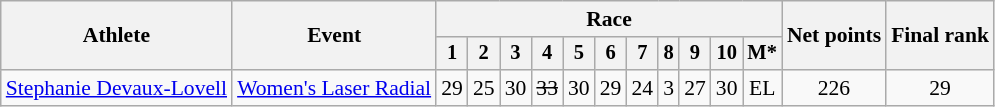<table class="wikitable" style="font-size:90%">
<tr>
<th rowspan="2">Athlete</th>
<th rowspan="2">Event</th>
<th colspan=11>Race</th>
<th rowspan=2>Net points</th>
<th rowspan=2>Final rank</th>
</tr>
<tr style="font-size:95%">
<th>1</th>
<th>2</th>
<th>3</th>
<th>4</th>
<th>5</th>
<th>6</th>
<th>7</th>
<th>8</th>
<th>9</th>
<th>10</th>
<th>M*</th>
</tr>
<tr align=center>
<td align=left><a href='#'>Stephanie Devaux-Lovell</a></td>
<td align=left><a href='#'>Women's Laser Radial</a></td>
<td>29</td>
<td>25</td>
<td>30</td>
<td><s>33</s></td>
<td>30</td>
<td>29</td>
<td>24</td>
<td>3</td>
<td>27</td>
<td>30</td>
<td>EL</td>
<td>226</td>
<td>29</td>
</tr>
</table>
